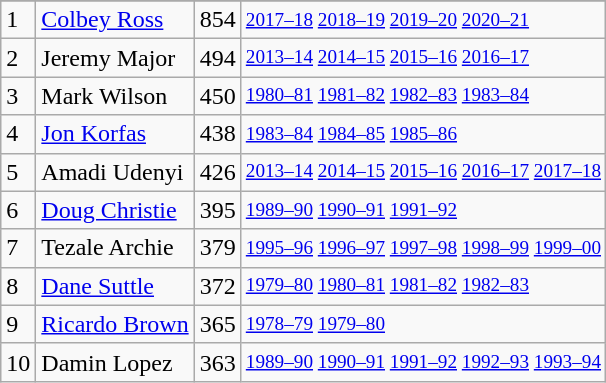<table class="wikitable">
<tr>
</tr>
<tr>
<td>1</td>
<td><a href='#'>Colbey Ross</a></td>
<td>854</td>
<td style="font-size:80%;"><a href='#'>2017–18</a> <a href='#'>2018–19</a> <a href='#'>2019–20</a> <a href='#'>2020–21</a></td>
</tr>
<tr>
<td>2</td>
<td>Jeremy Major</td>
<td>494</td>
<td style="font-size:80%;"><a href='#'>2013–14</a> <a href='#'>2014–15</a> <a href='#'>2015–16</a> <a href='#'>2016–17</a></td>
</tr>
<tr>
<td>3</td>
<td>Mark Wilson</td>
<td>450</td>
<td style="font-size:80%;"><a href='#'>1980–81</a> <a href='#'>1981–82</a> <a href='#'>1982–83</a> <a href='#'>1983–84</a></td>
</tr>
<tr>
<td>4</td>
<td><a href='#'>Jon Korfas</a></td>
<td>438</td>
<td style="font-size:80%;"><a href='#'>1983–84</a> <a href='#'>1984–85</a> <a href='#'>1985–86</a></td>
</tr>
<tr>
<td>5</td>
<td>Amadi Udenyi</td>
<td>426</td>
<td style="font-size:80%;"><a href='#'>2013–14</a> <a href='#'>2014–15</a> <a href='#'>2015–16</a> <a href='#'>2016–17</a> <a href='#'>2017–18</a></td>
</tr>
<tr>
<td>6</td>
<td><a href='#'>Doug Christie</a></td>
<td>395</td>
<td style="font-size:80%;"><a href='#'>1989–90</a> <a href='#'>1990–91</a> <a href='#'>1991–92</a></td>
</tr>
<tr>
<td>7</td>
<td>Tezale Archie</td>
<td>379</td>
<td style="font-size:80%;"><a href='#'>1995–96</a> <a href='#'>1996–97</a> <a href='#'>1997–98</a> <a href='#'>1998–99</a> <a href='#'>1999–00</a></td>
</tr>
<tr>
<td>8</td>
<td><a href='#'>Dane Suttle</a></td>
<td>372</td>
<td style="font-size:80%;"><a href='#'>1979–80</a> <a href='#'>1980–81</a> <a href='#'>1981–82</a> <a href='#'>1982–83</a></td>
</tr>
<tr>
<td>9</td>
<td><a href='#'>Ricardo Brown</a></td>
<td>365</td>
<td style="font-size:80%;"><a href='#'>1978–79</a> <a href='#'>1979–80</a></td>
</tr>
<tr>
<td>10</td>
<td>Damin Lopez</td>
<td>363</td>
<td style="font-size:80%;"><a href='#'>1989–90</a> <a href='#'>1990–91</a> <a href='#'>1991–92</a> <a href='#'>1992–93</a> <a href='#'>1993–94</a></td>
</tr>
</table>
